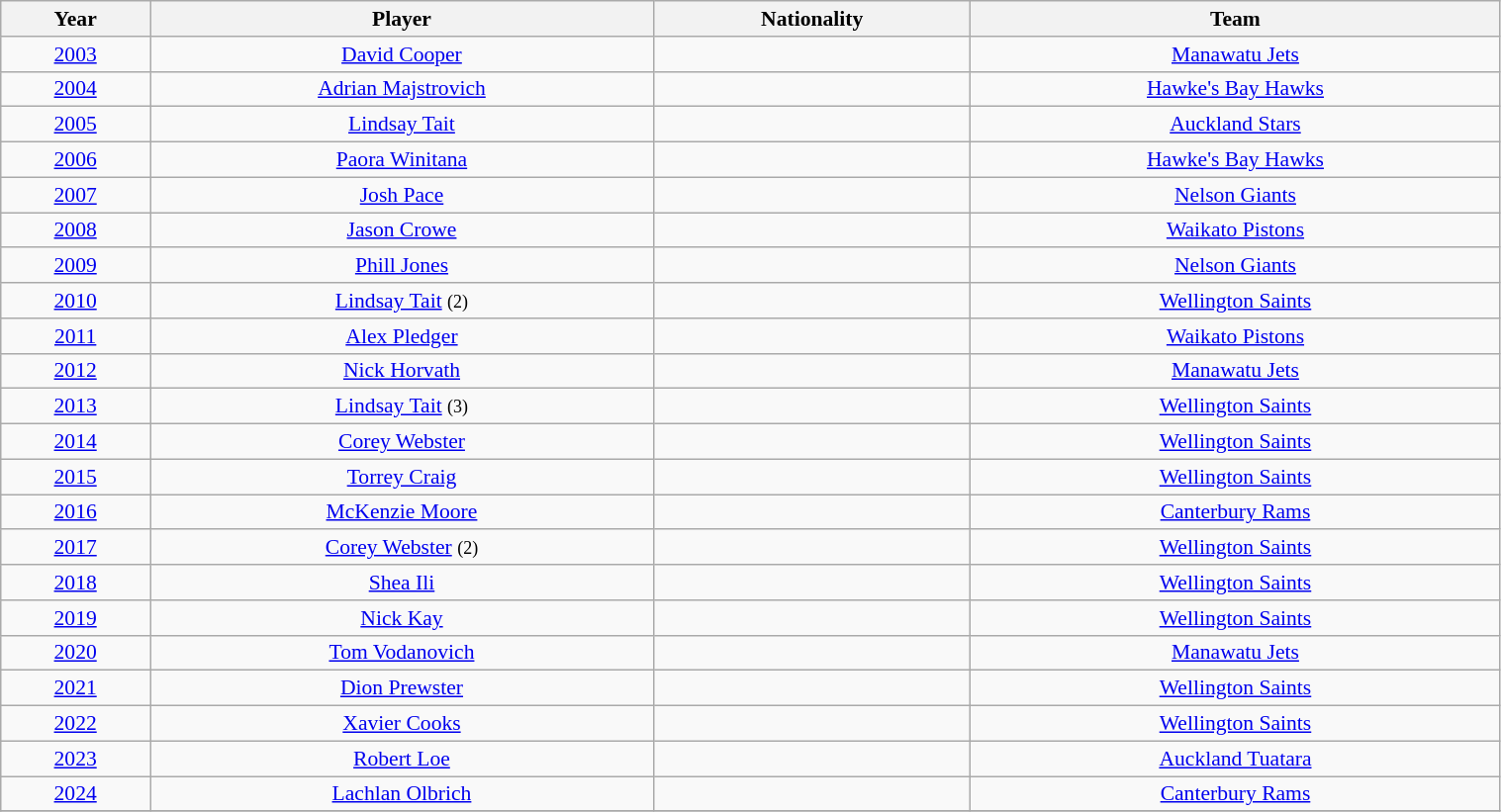<table class="wikitable" style="width: 80%; text-align:center; font-size:90%">
<tr>
<th>Year</th>
<th>Player</th>
<th>Nationality</th>
<th>Team</th>
</tr>
<tr>
<td><a href='#'>2003</a></td>
<td><a href='#'>David Cooper</a></td>
<td></td>
<td><a href='#'>Manawatu Jets</a></td>
</tr>
<tr>
<td><a href='#'>2004</a></td>
<td><a href='#'>Adrian Majstrovich</a></td>
<td></td>
<td><a href='#'>Hawke's Bay Hawks</a></td>
</tr>
<tr>
<td><a href='#'>2005</a></td>
<td><a href='#'>Lindsay Tait</a></td>
<td></td>
<td><a href='#'>Auckland Stars</a></td>
</tr>
<tr>
<td><a href='#'>2006</a></td>
<td><a href='#'>Paora Winitana</a></td>
<td></td>
<td><a href='#'>Hawke's Bay Hawks</a></td>
</tr>
<tr>
<td><a href='#'>2007</a></td>
<td><a href='#'>Josh Pace</a></td>
<td></td>
<td><a href='#'>Nelson Giants</a></td>
</tr>
<tr>
<td><a href='#'>2008</a></td>
<td><a href='#'>Jason Crowe</a></td>
<td></td>
<td><a href='#'>Waikato Pistons</a></td>
</tr>
<tr>
<td><a href='#'>2009</a></td>
<td><a href='#'>Phill Jones</a></td>
<td></td>
<td><a href='#'>Nelson Giants</a></td>
</tr>
<tr>
<td><a href='#'>2010</a></td>
<td><a href='#'>Lindsay Tait</a> <small>(2)</small></td>
<td></td>
<td><a href='#'>Wellington Saints</a></td>
</tr>
<tr>
<td><a href='#'>2011</a></td>
<td><a href='#'>Alex Pledger</a></td>
<td></td>
<td><a href='#'>Waikato Pistons</a></td>
</tr>
<tr>
<td><a href='#'>2012</a></td>
<td><a href='#'>Nick Horvath</a></td>
<td></td>
<td><a href='#'>Manawatu Jets</a></td>
</tr>
<tr>
<td><a href='#'>2013</a></td>
<td><a href='#'>Lindsay Tait</a> <small>(3)</small></td>
<td></td>
<td><a href='#'>Wellington Saints</a></td>
</tr>
<tr>
<td><a href='#'>2014</a></td>
<td><a href='#'>Corey Webster</a></td>
<td></td>
<td><a href='#'>Wellington Saints</a></td>
</tr>
<tr>
<td><a href='#'>2015</a></td>
<td><a href='#'>Torrey Craig</a></td>
<td></td>
<td><a href='#'>Wellington Saints</a></td>
</tr>
<tr>
<td><a href='#'>2016</a></td>
<td><a href='#'>McKenzie Moore</a></td>
<td></td>
<td><a href='#'>Canterbury Rams</a></td>
</tr>
<tr>
<td><a href='#'>2017</a></td>
<td><a href='#'>Corey Webster</a> <small>(2)</small></td>
<td></td>
<td><a href='#'>Wellington Saints</a></td>
</tr>
<tr>
<td><a href='#'>2018</a></td>
<td><a href='#'>Shea Ili</a></td>
<td></td>
<td><a href='#'>Wellington Saints</a></td>
</tr>
<tr>
<td><a href='#'>2019</a></td>
<td><a href='#'>Nick Kay</a></td>
<td></td>
<td><a href='#'>Wellington Saints</a></td>
</tr>
<tr>
<td><a href='#'>2020</a></td>
<td><a href='#'>Tom Vodanovich</a></td>
<td></td>
<td><a href='#'>Manawatu Jets</a></td>
</tr>
<tr>
<td><a href='#'>2021</a></td>
<td><a href='#'>Dion Prewster</a></td>
<td></td>
<td><a href='#'>Wellington Saints</a></td>
</tr>
<tr>
<td><a href='#'>2022</a></td>
<td><a href='#'>Xavier Cooks</a></td>
<td></td>
<td><a href='#'>Wellington Saints</a></td>
</tr>
<tr>
<td><a href='#'>2023</a></td>
<td><a href='#'>Robert Loe</a></td>
<td></td>
<td><a href='#'>Auckland Tuatara</a></td>
</tr>
<tr>
<td><a href='#'>2024</a></td>
<td><a href='#'>Lachlan Olbrich</a></td>
<td></td>
<td><a href='#'>Canterbury Rams</a></td>
</tr>
<tr>
</tr>
</table>
